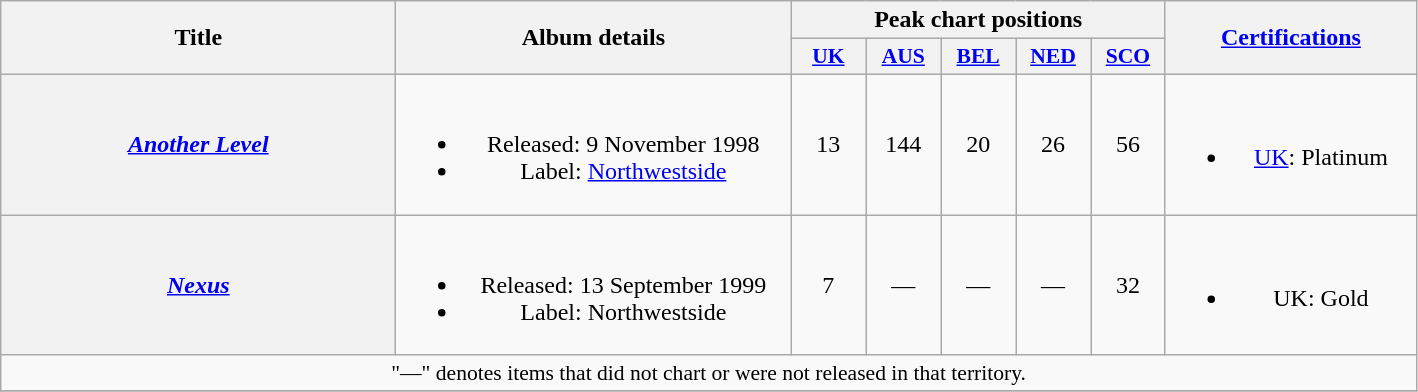<table class="wikitable plainrowheaders" style="text-align:center;">
<tr>
<th scope="col" rowspan="2" style="width:16em;">Title</th>
<th scope="col" rowspan="2" style="width:16em;">Album details</th>
<th scope="col" colspan="5">Peak chart positions</th>
<th rowspan="2" style="width:10em;"><a href='#'>Certifications</a></th>
</tr>
<tr>
<th style="width:3em;font-size:90%;"><a href='#'>UK</a><br></th>
<th style="width:3em;font-size:90%;"><a href='#'>AUS</a><br></th>
<th style="width:3em;font-size:90%;"><a href='#'>BEL</a><br></th>
<th style="width:3em;font-size:90%;"><a href='#'>NED</a><br></th>
<th style="width:3em;font-size:90%;"><a href='#'>SCO</a><br></th>
</tr>
<tr>
<th scope="row"><em><a href='#'>Another Level</a></em></th>
<td><br><ul><li>Released: 9 November 1998</li><li>Label: <a href='#'>Northwestside</a></li></ul></td>
<td>13</td>
<td>144</td>
<td>20</td>
<td>26</td>
<td>56</td>
<td><br><ul><li><a href='#'>UK</a>: Platinum</li></ul></td>
</tr>
<tr>
<th scope="row"><em><a href='#'>Nexus</a></em></th>
<td><br><ul><li>Released: 13 September 1999</li><li>Label: Northwestside</li></ul></td>
<td>7</td>
<td>—</td>
<td>—</td>
<td>—</td>
<td>32</td>
<td><br><ul><li>UK: Gold</li></ul></td>
</tr>
<tr>
<td align="center" colspan="15" style="font-size:90%">"—" denotes items that did not chart or were not released in that territory.</td>
</tr>
<tr>
</tr>
</table>
